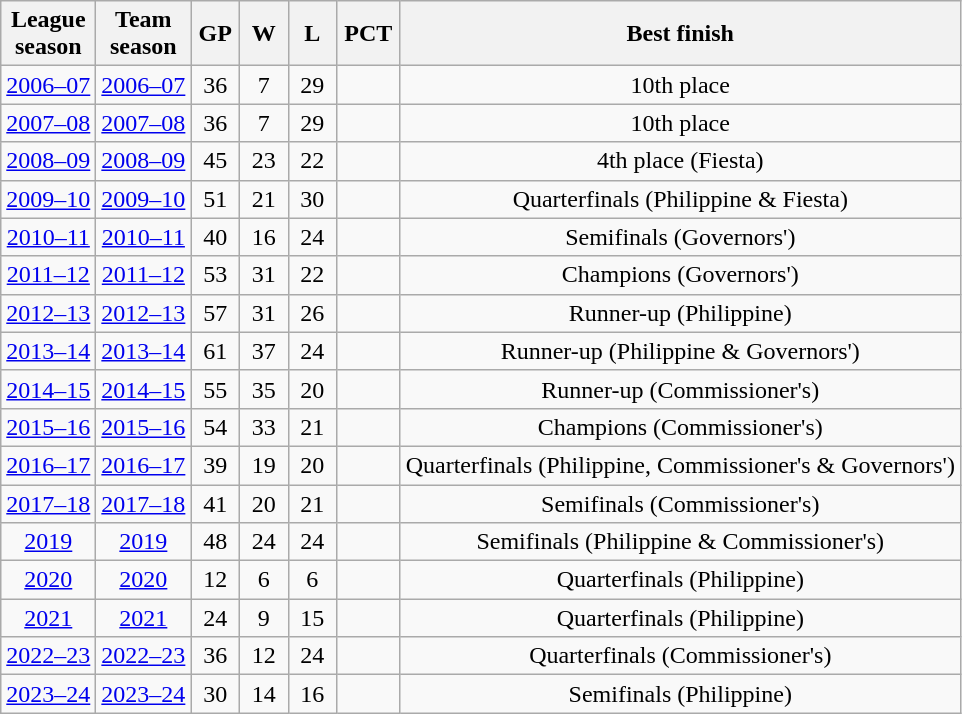<table class=wikitable style="text-align:center;">
<tr>
<th>League<br>season</th>
<th>Team<br>season</th>
<th width=25>GP</th>
<th width=25>W</th>
<th width=25>L</th>
<th width=35>PCT</th>
<th>Best finish</th>
</tr>
<tr>
<td><a href='#'>2006–07</a></td>
<td><a href='#'>2006–07</a></td>
<td>36</td>
<td>7</td>
<td>29</td>
<td></td>
<td>10th place</td>
</tr>
<tr>
<td><a href='#'>2007–08</a></td>
<td><a href='#'>2007–08</a></td>
<td>36</td>
<td>7</td>
<td>29</td>
<td></td>
<td>10th place</td>
</tr>
<tr>
<td><a href='#'>2008–09</a></td>
<td><a href='#'>2008–09</a></td>
<td>45</td>
<td>23</td>
<td>22</td>
<td></td>
<td>4th place (Fiesta)</td>
</tr>
<tr>
<td><a href='#'>2009–10</a></td>
<td><a href='#'>2009–10</a></td>
<td>51</td>
<td>21</td>
<td>30</td>
<td></td>
<td>Quarterfinals (Philippine & Fiesta)</td>
</tr>
<tr>
<td><a href='#'>2010–11</a></td>
<td><a href='#'>2010–11</a></td>
<td>40</td>
<td>16</td>
<td>24</td>
<td></td>
<td>Semifinals (Governors')</td>
</tr>
<tr>
<td><a href='#'>2011–12</a></td>
<td><a href='#'>2011–12</a></td>
<td>53</td>
<td>31</td>
<td>22</td>
<td></td>
<td>Champions (Governors')</td>
</tr>
<tr>
<td><a href='#'>2012–13</a></td>
<td><a href='#'>2012–13</a></td>
<td>57</td>
<td>31</td>
<td>26</td>
<td></td>
<td>Runner-up (Philippine)</td>
</tr>
<tr>
<td><a href='#'>2013–14</a></td>
<td><a href='#'>2013–14</a></td>
<td>61</td>
<td>37</td>
<td>24</td>
<td></td>
<td>Runner-up (Philippine & Governors')</td>
</tr>
<tr>
<td><a href='#'>2014–15</a></td>
<td><a href='#'>2014–15</a></td>
<td>55</td>
<td>35</td>
<td>20</td>
<td></td>
<td>Runner-up (Commissioner's)</td>
</tr>
<tr>
<td><a href='#'>2015–16</a></td>
<td><a href='#'>2015–16</a></td>
<td>54</td>
<td>33</td>
<td>21</td>
<td></td>
<td>Champions (Commissioner's)</td>
</tr>
<tr>
<td><a href='#'>2016–17</a></td>
<td><a href='#'>2016–17</a></td>
<td>39</td>
<td>19</td>
<td>20</td>
<td></td>
<td>Quarterfinals (Philippine, Commissioner's & Governors')</td>
</tr>
<tr>
<td><a href='#'>2017–18</a></td>
<td><a href='#'>2017–18</a></td>
<td>41</td>
<td>20</td>
<td>21</td>
<td></td>
<td>Semifinals (Commissioner's)</td>
</tr>
<tr>
<td><a href='#'>2019</a></td>
<td><a href='#'>2019</a></td>
<td>48</td>
<td>24</td>
<td>24</td>
<td></td>
<td>Semifinals (Philippine & Commissioner's)</td>
</tr>
<tr>
<td><a href='#'>2020</a></td>
<td><a href='#'>2020</a></td>
<td>12</td>
<td>6</td>
<td>6</td>
<td></td>
<td>Quarterfinals (Philippine)</td>
</tr>
<tr>
<td><a href='#'>2021</a></td>
<td><a href='#'>2021</a></td>
<td>24</td>
<td>9</td>
<td>15</td>
<td></td>
<td>Quarterfinals (Philippine)</td>
</tr>
<tr>
<td><a href='#'>2022–23</a></td>
<td><a href='#'>2022–23</a></td>
<td>36</td>
<td>12</td>
<td>24</td>
<td></td>
<td>Quarterfinals (Commissioner's)</td>
</tr>
<tr>
<td><a href='#'>2023–24</a></td>
<td><a href='#'>2023–24</a></td>
<td>30</td>
<td>14</td>
<td>16</td>
<td></td>
<td>Semifinals (Philippine)</td>
</tr>
</table>
